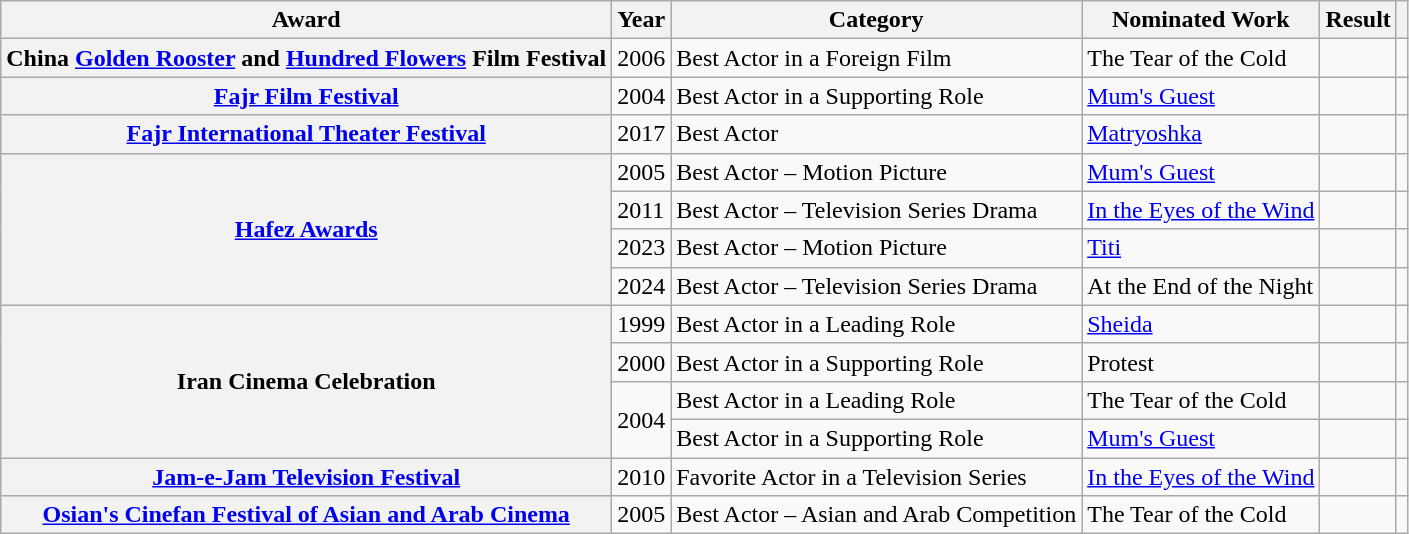<table class="wikitable sortable plainrowheaders">
<tr>
<th scope="col">Award</th>
<th scope="col">Year</th>
<th scope="col">Category</th>
<th scope="col">Nominated Work</th>
<th scope="col">Result</th>
<th scope="col" class="unsortable"></th>
</tr>
<tr>
<th scope="row">China <a href='#'>Golden Rooster</a> and <a href='#'>Hundred Flowers</a> Film Festival</th>
<td>2006</td>
<td>Best Actor in a Foreign Film</td>
<td>The Tear of the Cold</td>
<td></td>
<td></td>
</tr>
<tr>
<th scope="row"><a href='#'>Fajr Film Festival</a></th>
<td>2004</td>
<td>Best Actor in a Supporting Role</td>
<td><a href='#'>Mum's Guest</a></td>
<td></td>
<td></td>
</tr>
<tr>
<th scope="row"><a href='#'>Fajr International Theater Festival</a></th>
<td>2017</td>
<td>Best Actor</td>
<td><a href='#'>Matryoshka</a></td>
<td></td>
<td></td>
</tr>
<tr>
<th rowspan="4" scope="row"><a href='#'>Hafez Awards</a></th>
<td>2005</td>
<td>Best Actor – Motion Picture</td>
<td><a href='#'>Mum's Guest</a></td>
<td></td>
<td></td>
</tr>
<tr>
<td>2011</td>
<td>Best Actor – Television Series Drama</td>
<td><a href='#'>In the Eyes of the Wind</a></td>
<td></td>
<td></td>
</tr>
<tr>
<td>2023</td>
<td>Best Actor – Motion Picture</td>
<td><a href='#'>Titi</a></td>
<td></td>
<td></td>
</tr>
<tr>
<td>2024</td>
<td>Best Actor – Television Series Drama</td>
<td>At the End of the Night</td>
<td></td>
<td></td>
</tr>
<tr>
<th scope="row" rowspan="4">Iran Cinema Celebration</th>
<td>1999</td>
<td>Best Actor in a Leading Role</td>
<td><a href='#'>Sheida</a></td>
<td></td>
<td></td>
</tr>
<tr>
<td>2000</td>
<td>Best Actor in a Supporting Role</td>
<td>Protest</td>
<td></td>
<td></td>
</tr>
<tr>
<td rowspan="2">2004</td>
<td>Best Actor in a Leading Role</td>
<td>The Tear of the Cold</td>
<td></td>
<td></td>
</tr>
<tr>
<td>Best Actor in a Supporting Role</td>
<td><a href='#'>Mum's Guest</a></td>
<td></td>
<td></td>
</tr>
<tr>
<th scope="row"><a href='#'>Jam-e-Jam Television Festival</a></th>
<td>2010</td>
<td>Favorite Actor in a Television Series</td>
<td><a href='#'>In the Eyes of the Wind</a></td>
<td></td>
<td></td>
</tr>
<tr>
<th scope="row"><a href='#'>Osian's Cinefan Festival of Asian and Arab Cinema</a></th>
<td>2005</td>
<td>Best Actor – Asian and Arab Competition</td>
<td>The Tear of the Cold</td>
<td></td>
<td></td>
</tr>
</table>
